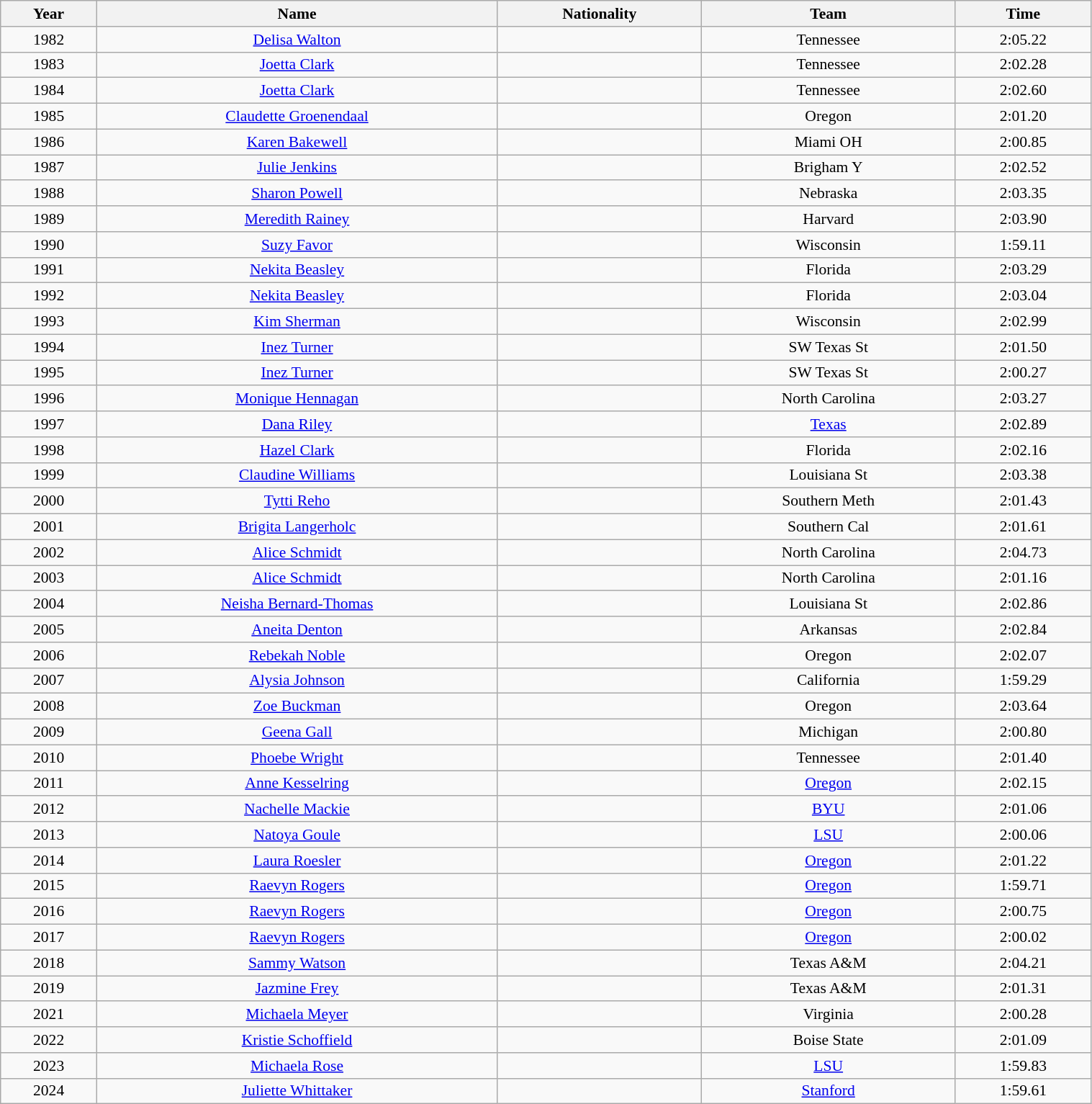<table class="wikitable sortable" style="font-size:90%; width: 80%; text-align: center;">
<tr>
<th>Year</th>
<th>Name</th>
<th>Nationality</th>
<th>Team</th>
<th>Time</th>
</tr>
<tr>
<td>1982</td>
<td><a href='#'>Delisa Walton</a></td>
<td></td>
<td>Tennessee</td>
<td>2:05.22</td>
</tr>
<tr>
<td>1983</td>
<td><a href='#'>Joetta Clark</a></td>
<td></td>
<td>Tennessee</td>
<td>2:02.28</td>
</tr>
<tr>
<td>1984</td>
<td><a href='#'>Joetta Clark</a></td>
<td></td>
<td>Tennessee</td>
<td>2:02.60</td>
</tr>
<tr>
<td>1985</td>
<td><a href='#'>Claudette Groenendaal</a></td>
<td></td>
<td>Oregon</td>
<td>2:01.20</td>
</tr>
<tr>
<td>1986</td>
<td><a href='#'>Karen Bakewell</a></td>
<td></td>
<td>Miami OH</td>
<td>2:00.85</td>
</tr>
<tr>
<td>1987</td>
<td><a href='#'>Julie Jenkins</a></td>
<td></td>
<td>Brigham Y</td>
<td>2:02.52</td>
</tr>
<tr>
<td>1988</td>
<td><a href='#'>Sharon Powell</a></td>
<td></td>
<td>Nebraska</td>
<td>2:03.35</td>
</tr>
<tr>
<td>1989</td>
<td><a href='#'>Meredith Rainey</a></td>
<td></td>
<td>Harvard</td>
<td>2:03.90</td>
</tr>
<tr>
<td>1990</td>
<td><a href='#'>Suzy Favor</a></td>
<td></td>
<td>Wisconsin</td>
<td>1:59.11</td>
</tr>
<tr>
<td>1991</td>
<td><a href='#'>Nekita Beasley</a></td>
<td></td>
<td>Florida</td>
<td>2:03.29</td>
</tr>
<tr>
<td>1992</td>
<td><a href='#'>Nekita Beasley</a></td>
<td></td>
<td>Florida</td>
<td>2:03.04</td>
</tr>
<tr>
<td>1993</td>
<td><a href='#'>Kim Sherman</a></td>
<td></td>
<td>Wisconsin</td>
<td>2:02.99</td>
</tr>
<tr>
<td>1994</td>
<td><a href='#'>Inez Turner</a></td>
<td></td>
<td>SW Texas St</td>
<td>2:01.50</td>
</tr>
<tr>
<td>1995</td>
<td><a href='#'>Inez Turner</a></td>
<td></td>
<td>SW Texas St</td>
<td>2:00.27</td>
</tr>
<tr>
<td>1996</td>
<td><a href='#'>Monique Hennagan</a></td>
<td></td>
<td>North Carolina</td>
<td>2:03.27</td>
</tr>
<tr>
<td>1997</td>
<td><a href='#'>Dana Riley</a></td>
<td></td>
<td><a href='#'>Texas</a></td>
<td>2:02.89</td>
</tr>
<tr>
<td>1998</td>
<td><a href='#'>Hazel Clark</a></td>
<td></td>
<td>Florida</td>
<td>2:02.16</td>
</tr>
<tr>
<td>1999</td>
<td><a href='#'>Claudine Williams</a></td>
<td></td>
<td>Louisiana St</td>
<td>2:03.38</td>
</tr>
<tr>
<td>2000</td>
<td><a href='#'>Tytti Reho</a></td>
<td></td>
<td>Southern Meth</td>
<td>2:01.43</td>
</tr>
<tr>
<td>2001</td>
<td><a href='#'>Brigita Langerholc</a></td>
<td></td>
<td>Southern Cal</td>
<td>2:01.61</td>
</tr>
<tr>
<td>2002</td>
<td><a href='#'>Alice Schmidt</a></td>
<td></td>
<td>North Carolina</td>
<td>2:04.73</td>
</tr>
<tr>
<td>2003</td>
<td><a href='#'>Alice Schmidt</a></td>
<td></td>
<td>North Carolina</td>
<td>2:01.16</td>
</tr>
<tr>
<td>2004</td>
<td><a href='#'>Neisha Bernard-Thomas</a></td>
<td></td>
<td>Louisiana St</td>
<td>2:02.86</td>
</tr>
<tr>
<td>2005</td>
<td><a href='#'>Aneita Denton</a></td>
<td></td>
<td>Arkansas</td>
<td>2:02.84</td>
</tr>
<tr>
<td>2006</td>
<td><a href='#'>Rebekah Noble</a></td>
<td></td>
<td>Oregon</td>
<td>2:02.07</td>
</tr>
<tr>
<td>2007</td>
<td><a href='#'>Alysia Johnson</a></td>
<td></td>
<td>California</td>
<td>1:59.29</td>
</tr>
<tr>
<td>2008</td>
<td><a href='#'>Zoe Buckman</a></td>
<td></td>
<td>Oregon</td>
<td>2:03.64</td>
</tr>
<tr>
<td>2009</td>
<td><a href='#'>Geena Gall</a></td>
<td></td>
<td>Michigan</td>
<td>2:00.80</td>
</tr>
<tr>
<td>2010</td>
<td><a href='#'>Phoebe Wright</a></td>
<td></td>
<td>Tennessee</td>
<td>2:01.40</td>
</tr>
<tr>
<td>2011</td>
<td><a href='#'>Anne Kesselring</a></td>
<td></td>
<td><a href='#'>Oregon</a></td>
<td>2:02.15</td>
</tr>
<tr>
<td>2012</td>
<td><a href='#'>Nachelle Mackie</a></td>
<td></td>
<td><a href='#'>BYU</a></td>
<td>2:01.06</td>
</tr>
<tr>
<td>2013</td>
<td><a href='#'>Natoya Goule</a></td>
<td></td>
<td><a href='#'>LSU</a></td>
<td>2:00.06</td>
</tr>
<tr>
<td>2014</td>
<td><a href='#'>Laura Roesler</a></td>
<td></td>
<td><a href='#'>Oregon</a></td>
<td>2:01.22</td>
</tr>
<tr>
<td>2015</td>
<td><a href='#'>Raevyn Rogers</a></td>
<td></td>
<td><a href='#'>Oregon</a></td>
<td>1:59.71</td>
</tr>
<tr>
<td>2016</td>
<td><a href='#'>Raevyn Rogers</a></td>
<td></td>
<td><a href='#'>Oregon</a></td>
<td>2:00.75</td>
</tr>
<tr>
<td>2017</td>
<td><a href='#'>Raevyn Rogers</a></td>
<td></td>
<td><a href='#'>Oregon</a></td>
<td>2:00.02</td>
</tr>
<tr>
<td>2018</td>
<td><a href='#'>Sammy Watson</a></td>
<td></td>
<td>Texas A&M</td>
<td>2:04.21</td>
</tr>
<tr>
<td>2019</td>
<td><a href='#'>Jazmine Frey</a></td>
<td></td>
<td>Texas A&M</td>
<td>2:01.31</td>
</tr>
<tr>
<td>2021</td>
<td><a href='#'>Michaela Meyer</a></td>
<td></td>
<td>Virginia</td>
<td>2:00.28</td>
</tr>
<tr>
<td>2022</td>
<td><a href='#'>Kristie Schoffield</a></td>
<td></td>
<td>Boise State</td>
<td>2:01.09</td>
</tr>
<tr>
<td>2023</td>
<td><a href='#'>Michaela Rose</a></td>
<td></td>
<td><a href='#'>LSU</a></td>
<td>1:59.83</td>
</tr>
<tr>
<td>2024</td>
<td><a href='#'>Juliette Whittaker</a></td>
<td></td>
<td><a href='#'>Stanford</a></td>
<td>1:59.61</td>
</tr>
</table>
